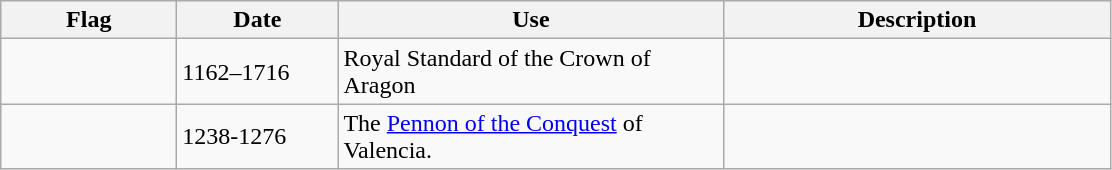<table class="wikitable">
<tr>
<th width="110">Flag</th>
<th width="100">Date</th>
<th width="250">Use</th>
<th width="250">Description</th>
</tr>
<tr>
<td></td>
<td>1162–1716</td>
<td>Royal Standard of the Crown of Aragon</td>
<td></td>
</tr>
<tr>
<td></td>
<td>1238-1276</td>
<td>The <a href='#'>Pennon of the Conquest</a> of Valencia.</td>
<td></td>
</tr>
</table>
